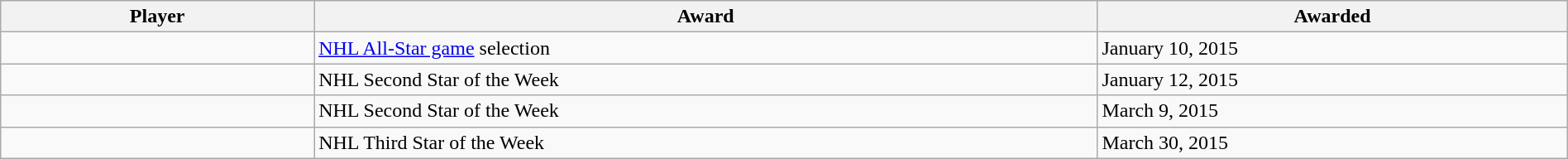<table class="wikitable sortable" style="width:100%;">
<tr>
<th style="width:20%;">Player</th>
<th style="width:50%;">Award</th>
<th style="width:30%;" data-sort-type="date">Awarded</th>
</tr>
<tr>
<td></td>
<td><a href='#'>NHL All-Star game</a> selection</td>
<td>January 10, 2015</td>
</tr>
<tr>
<td></td>
<td>NHL Second Star of the Week</td>
<td>January 12, 2015</td>
</tr>
<tr>
<td></td>
<td>NHL Second Star of the Week</td>
<td>March 9, 2015</td>
</tr>
<tr>
<td></td>
<td>NHL Third Star of the Week</td>
<td>March 30, 2015</td>
</tr>
</table>
